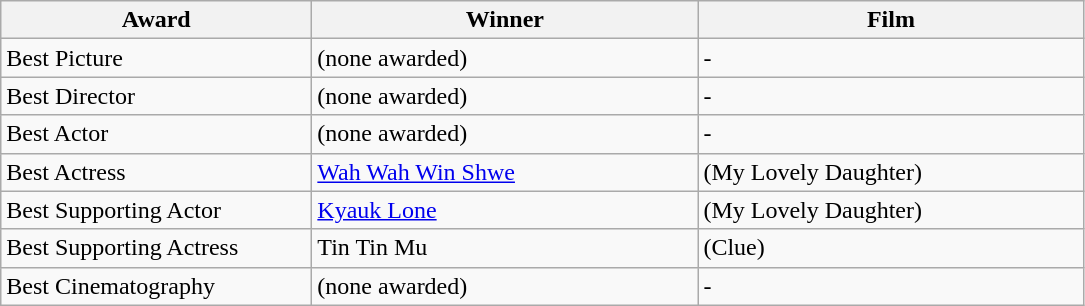<table class="wikitable">
<tr>
<th width="200"><strong>Award</strong></th>
<th width="250"><strong>Winner</strong></th>
<th width="250"><strong>Film</strong></th>
</tr>
<tr>
<td>Best Picture</td>
<td>(none awarded)</td>
<td>-</td>
</tr>
<tr>
<td>Best Director</td>
<td>(none awarded)</td>
<td>-</td>
</tr>
<tr>
<td>Best Actor</td>
<td>(none awarded)</td>
<td>-</td>
</tr>
<tr>
<td>Best Actress</td>
<td><a href='#'>Wah Wah Win Shwe</a></td>
<td> (My Lovely Daughter)</td>
</tr>
<tr>
<td>Best Supporting Actor</td>
<td><a href='#'>Kyauk Lone</a></td>
<td> (My Lovely Daughter)</td>
</tr>
<tr>
<td>Best Supporting Actress</td>
<td>Tin Tin Mu</td>
<td> (Clue)</td>
</tr>
<tr>
<td>Best Cinematography</td>
<td>(none awarded)</td>
<td>-</td>
</tr>
</table>
